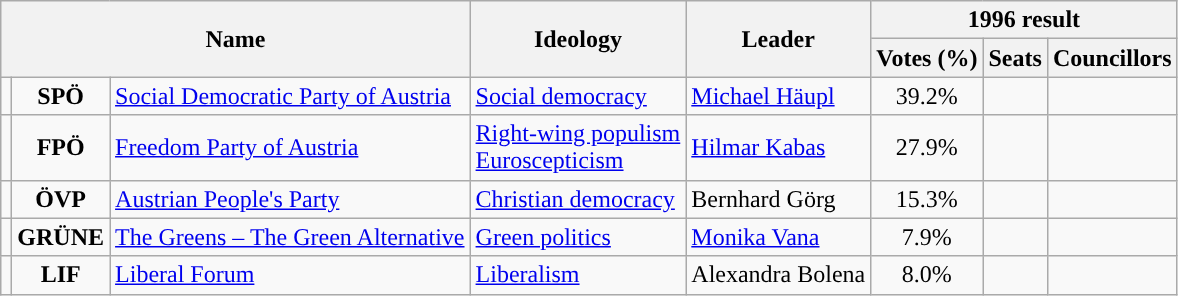<table class="wikitable">
<tr>
<th rowspan="2" colspan="3">Name</th>
<th rowspan="2">Ideology</th>
<th rowspan="2">Leader</th>
<th colspan="3">1996 result</th>
</tr>
<tr>
<th>Votes (%)</th>
<th>Seats</th>
<th>Councillors</th>
</tr>
<tr>
<td style="background:"></td>
<td style="text-align:center;"><strong>SPÖ</strong></td>
<td><a href='#'>Social Democratic Party of Austria</a><br></td>
<td><a href='#'>Social democracy</a></td>
<td><a href='#'>Michael Häupl</a></td>
<td style="text-align:center;">39.2%</td>
<td></td>
<td></td>
</tr>
<tr>
<td style="background:"></td>
<td style="text-align:center;"><strong>FPÖ</strong></td>
<td><a href='#'>Freedom Party of Austria</a><br></td>
<td><a href='#'>Right-wing populism</a><br><a href='#'>Euroscepticism</a></td>
<td><a href='#'>Hilmar Kabas</a></td>
<td style="text-align:center;">27.9%</td>
<td></td>
<td></td>
</tr>
<tr>
<td style="background:"></td>
<td style="text-align:center;"><strong>ÖVP</strong></td>
<td><a href='#'>Austrian People's Party</a><br></td>
<td><a href='#'>Christian democracy</a></td>
<td>Bernhard Görg</td>
<td style="text-align:center;">15.3%</td>
<td></td>
<td></td>
</tr>
<tr>
<td style="background:"></td>
<td style="text-align:center;"><strong>GRÜNE</strong></td>
<td><a href='#'>The Greens – The Green Alternative</a><br></td>
<td><a href='#'>Green politics</a></td>
<td><a href='#'>Monika Vana</a></td>
<td style="text-align:center;">7.9%</td>
<td></td>
<td></td>
</tr>
<tr>
<td style="background:"></td>
<td style="text-align:center;"><strong>LIF</strong></td>
<td><a href='#'>Liberal Forum</a><br></td>
<td><a href='#'>Liberalism</a></td>
<td>Alexandra Bolena</td>
<td style="text-align:center;">8.0%</td>
<td></td>
</tr>
</table>
